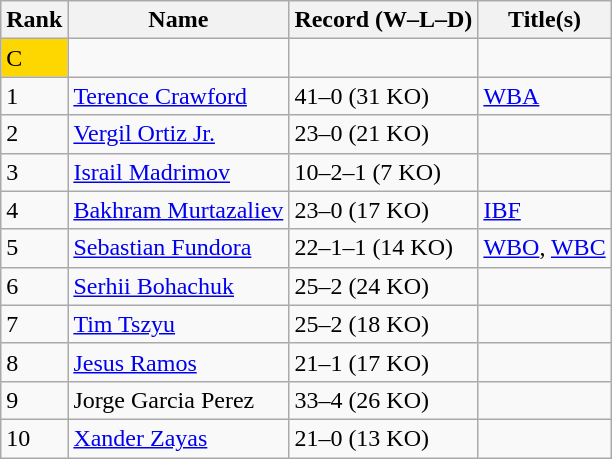<table class="wikitable">
<tr>
<th>Rank</th>
<th>Name</th>
<th>Record (W–L–D)</th>
<th>Title(s)</th>
</tr>
<tr>
<td bgcolor=gold>C</td>
<td></td>
<td></td>
<td></td>
</tr>
<tr>
<td>1</td>
<td><a href='#'>Terence Crawford</a></td>
<td>41–0 (31 KO)</td>
<td><a href='#'>WBA</a></td>
</tr>
<tr>
<td>2</td>
<td><a href='#'>Vergil Ortiz Jr.</a></td>
<td>23–0 (21 KO)</td>
<td></td>
</tr>
<tr>
<td>3</td>
<td><a href='#'>Israil Madrimov</a></td>
<td>10–2–1 (7 KO)</td>
<td></td>
</tr>
<tr>
<td>4</td>
<td><a href='#'>Bakhram Murtazaliev</a></td>
<td>23–0 (17 KO)</td>
<td><a href='#'>IBF</a></td>
</tr>
<tr>
<td>5</td>
<td><a href='#'>Sebastian Fundora</a></td>
<td>22–1–1 (14 KO)</td>
<td><a href='#'>WBO</a>, <a href='#'>WBC</a></td>
</tr>
<tr>
<td>6</td>
<td><a href='#'>Serhii Bohachuk</a></td>
<td>25–2 (24 KO)</td>
<td></td>
</tr>
<tr>
<td>7</td>
<td><a href='#'>Tim Tszyu</a></td>
<td>25–2 (18 KO)</td>
<td></td>
</tr>
<tr>
<td>8</td>
<td><a href='#'>Jesus Ramos</a></td>
<td>21–1 (17 KO)</td>
<td></td>
</tr>
<tr>
<td>9</td>
<td>Jorge Garcia Perez</td>
<td>33–4 (26 KO)</td>
<td></td>
</tr>
<tr>
<td>10</td>
<td><a href='#'>Xander Zayas</a></td>
<td>21–0 (13 KO)</td>
<td></td>
</tr>
</table>
